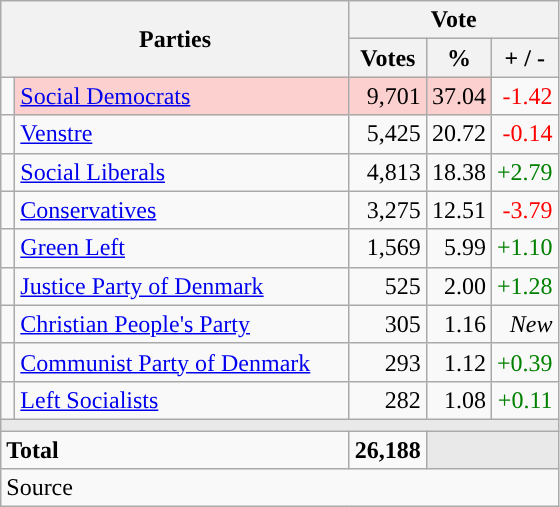<table class="wikitable" style="text-align:right;">
<tr>
<th style="text-align:centre;" rowspan="2" colspan="2" width="225">Parties</th>
<th colspan="3">Vote</th>
</tr>
<tr>
<th width="15">Votes</th>
<th width="15">%</th>
<th width="15">+ / -</th>
</tr>
<tr>
<td width="2" style="color:inherit;background:"></td>
<td bgcolor=#fbd0ce  align="left"><a href='#'>Social Democrats</a></td>
<td bgcolor=#fbd0ce>9,701</td>
<td bgcolor=#fbd0ce>37.04</td>
<td style=color:red;>-1.42</td>
</tr>
<tr>
<td width="2" style="color:inherit;background:"></td>
<td align="left"><a href='#'>Venstre</a></td>
<td>5,425</td>
<td>20.72</td>
<td style=color:red;>-0.14</td>
</tr>
<tr>
<td width="2" style="color:inherit;background:"></td>
<td align="left"><a href='#'>Social Liberals</a></td>
<td>4,813</td>
<td>18.38</td>
<td style=color:green;>+2.79</td>
</tr>
<tr>
<td width="2" style="color:inherit;background:"></td>
<td align="left"><a href='#'>Conservatives</a></td>
<td>3,275</td>
<td>12.51</td>
<td style=color:red;>-3.79</td>
</tr>
<tr>
<td width="2" style="color:inherit;background:"></td>
<td align="left"><a href='#'>Green Left</a></td>
<td>1,569</td>
<td>5.99</td>
<td style=color:green;>+1.10</td>
</tr>
<tr>
<td width="2" style="color:inherit;background:"></td>
<td align="left"><a href='#'>Justice Party of Denmark</a></td>
<td>525</td>
<td>2.00</td>
<td style=color:green;>+1.28</td>
</tr>
<tr>
<td width="2" style="color:inherit;background:"></td>
<td align="left"><a href='#'>Christian People's Party</a></td>
<td>305</td>
<td>1.16</td>
<td><em>New</em></td>
</tr>
<tr>
<td width="2" style="color:inherit;background:"></td>
<td align="left"><a href='#'>Communist Party of Denmark</a></td>
<td>293</td>
<td>1.12</td>
<td style=color:green;>+0.39</td>
</tr>
<tr>
<td width="2" style="color:inherit;background:"></td>
<td align="left"><a href='#'>Left Socialists</a></td>
<td>282</td>
<td>1.08</td>
<td style=color:green;>+0.11</td>
</tr>
<tr>
<td colspan="7" bgcolor="#E9E9E9"></td>
</tr>
<tr>
<td align="left" colspan="2"><strong>Total</strong></td>
<td><strong>26,188</strong></td>
<td bgcolor="#E9E9E9" colspan="2"></td>
</tr>
<tr>
<td align="left" colspan="6">Source</td>
</tr>
</table>
